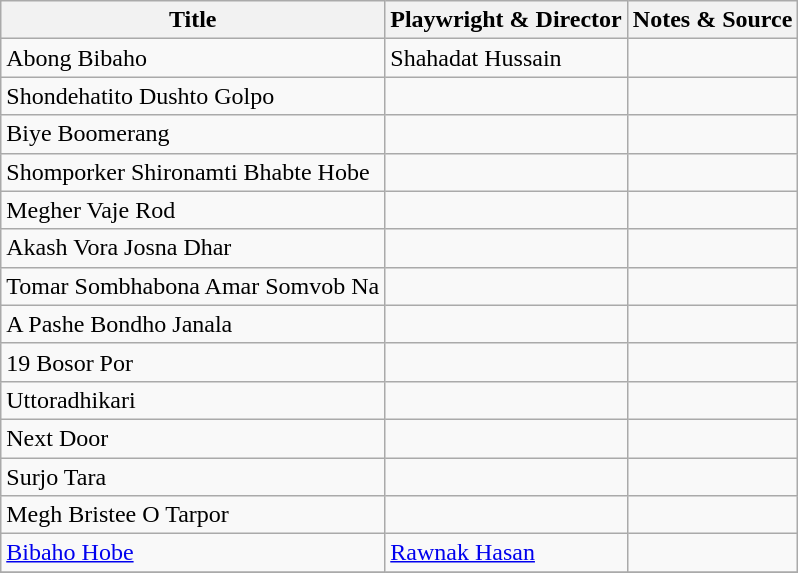<table class="wikitable sortable">
<tr>
<th>Title</th>
<th>Playwright & Director</th>
<th>Notes & Source</th>
</tr>
<tr>
<td>Abong Bibaho</td>
<td>Shahadat Hussain</td>
<td></td>
</tr>
<tr>
<td>Shondehatito Dushto Golpo</td>
<td></td>
<td></td>
</tr>
<tr>
<td>Biye Boomerang</td>
<td></td>
<td></td>
</tr>
<tr>
<td>Shomporker Shironamti Bhabte Hobe</td>
<td></td>
<td></td>
</tr>
<tr>
<td>Megher Vaje Rod</td>
<td></td>
<td></td>
</tr>
<tr>
<td>Akash Vora Josna Dhar</td>
<td></td>
<td></td>
</tr>
<tr>
<td>Tomar Sombhabona Amar Somvob Na</td>
<td></td>
<td></td>
</tr>
<tr>
<td>A Pashe Bondho Janala</td>
<td></td>
<td></td>
</tr>
<tr>
<td>19 Bosor Por</td>
<td></td>
<td></td>
</tr>
<tr>
<td>Uttoradhikari</td>
<td></td>
<td></td>
</tr>
<tr>
<td>Next Door</td>
<td></td>
<td></td>
</tr>
<tr>
<td>Surjo Tara</td>
<td></td>
<td></td>
</tr>
<tr>
<td>Megh Bristee O Tarpor</td>
<td></td>
<td></td>
</tr>
<tr>
<td><a href='#'>Bibaho Hobe</a></td>
<td><a href='#'>Rawnak Hasan</a></td>
<td></td>
</tr>
<tr>
</tr>
</table>
